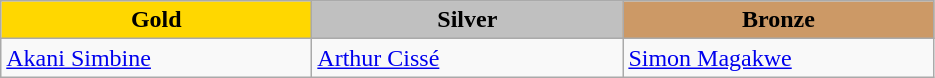<table class="wikitable" style="text-align:left">
<tr align="center">
<td width=200 bgcolor=gold><strong>Gold</strong></td>
<td width=200 bgcolor=silver><strong>Silver</strong></td>
<td width=200 bgcolor=CC9966><strong>Bronze</strong></td>
</tr>
<tr>
<td><a href='#'>Akani Simbine</a><br><em></em></td>
<td><a href='#'>Arthur Cissé</a><br><em></em></td>
<td><a href='#'>Simon Magakwe</a><br><em></em></td>
</tr>
</table>
